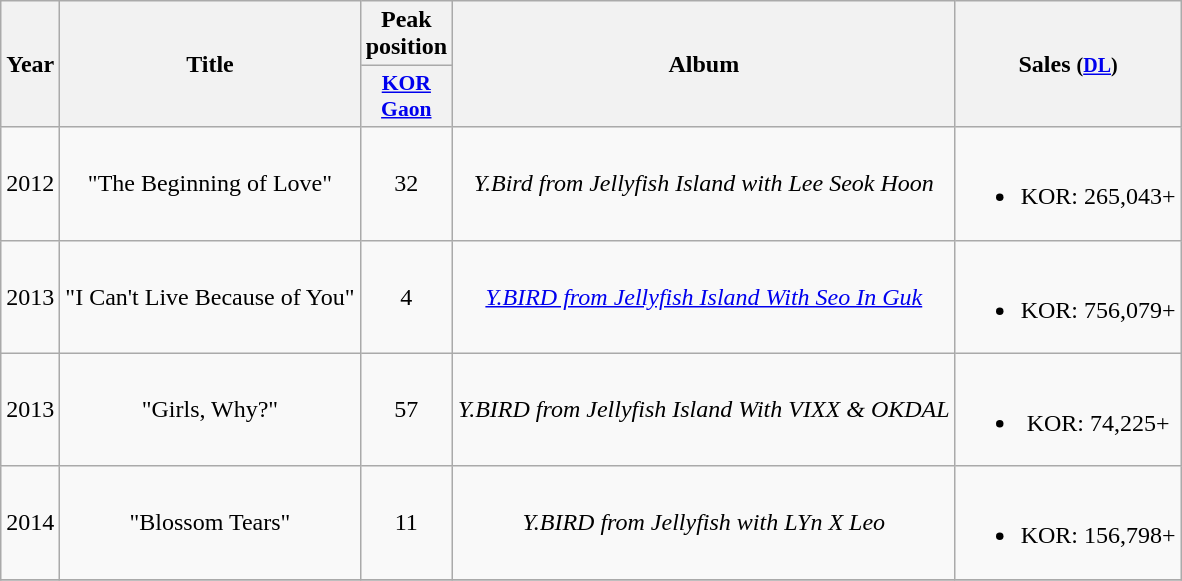<table class="wikitable" style="text-align:center;">
<tr>
<th scope="col" rowspan="2">Year</th>
<th scope="col" rowspan="2">Title</th>
<th scope="col" colspan="1">Peak<br>position</th>
<th scope="col" rowspan="2">Album</th>
<th scope="col" rowspan=2>Sales <small>(<a href='#'>DL</a>)</small></th>
</tr>
<tr>
<th style="width:3em;font-size:90%"><a href='#'>KOR<br>Gaon</a><br></th>
</tr>
<tr>
<td>2012</td>
<td>"The Beginning of Love"</td>
<td>32</td>
<td><em>Y.Bird from Jellyfish Island with Lee Seok Hoon</em></td>
<td><br><ul><li>KOR: 265,043+</li></ul></td>
</tr>
<tr>
<td>2013</td>
<td>"I Can't Live Because of You"</td>
<td>4</td>
<td><em><a href='#'>Y.BIRD from Jellyfish Island With Seo In Guk</a></em></td>
<td><br><ul><li>KOR: 756,079+</li></ul></td>
</tr>
<tr>
<td>2013</td>
<td>"Girls, Why?"</td>
<td>57</td>
<td><em>Y.BIRD from Jellyfish Island With VIXX & OKDAL</em></td>
<td><br><ul><li>KOR: 74,225+</li></ul></td>
</tr>
<tr>
<td>2014</td>
<td>"Blossom Tears"</td>
<td>11</td>
<td><em>Y.BIRD from Jellyfish with LYn X Leo</em></td>
<td><br><ul><li>KOR: 156,798+</li></ul></td>
</tr>
<tr>
</tr>
</table>
